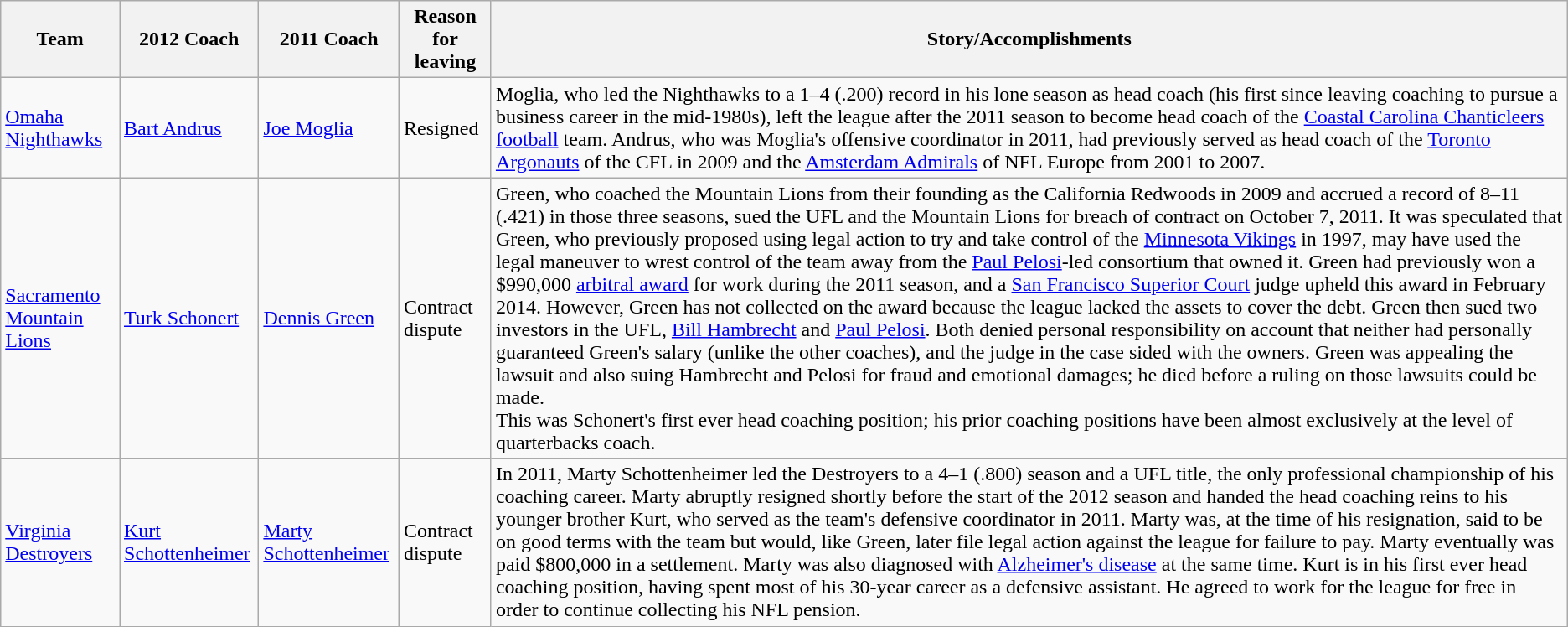<table class="wikitable">
<tr>
<th>Team</th>
<th>2012 Coach</th>
<th>2011 Coach</th>
<th>Reason for leaving</th>
<th>Story/Accomplishments</th>
</tr>
<tr>
<td><a href='#'>Omaha Nighthawks</a></td>
<td><a href='#'>Bart Andrus</a></td>
<td><a href='#'>Joe Moglia</a></td>
<td>Resigned</td>
<td>Moglia, who led the Nighthawks to a 1–4 (.200) record in his lone season as head coach (his first since leaving coaching to pursue a business career in the mid-1980s), left the league after the 2011 season to become head coach of the <a href='#'>Coastal Carolina Chanticleers football</a> team. Andrus, who was Moglia's offensive coordinator in 2011, had previously served as head coach of the <a href='#'>Toronto Argonauts</a> of the CFL in 2009 and the <a href='#'>Amsterdam Admirals</a> of NFL Europe from 2001 to 2007.</td>
</tr>
<tr>
<td><a href='#'>Sacramento Mountain Lions</a></td>
<td><a href='#'>Turk Schonert</a></td>
<td><a href='#'>Dennis Green</a></td>
<td>Contract dispute</td>
<td>Green, who coached the Mountain Lions from their founding as the California Redwoods in 2009 and accrued a record of 8–11 (.421) in those three seasons,  sued the UFL and the Mountain Lions for breach of contract on October 7, 2011. It was speculated that Green, who previously proposed using legal action to try and take control of the <a href='#'>Minnesota Vikings</a> in 1997, may have used the legal maneuver to wrest control of the team away from the <a href='#'>Paul Pelosi</a>-led consortium that owned it. Green had previously won a $990,000 <a href='#'>arbitral award</a> for work during the 2011 season, and a <a href='#'>San Francisco Superior Court</a> judge upheld this award in February 2014. However, Green has not collected on the award because the league lacked the assets to cover the debt. Green then sued two investors in the UFL, <a href='#'>Bill Hambrecht</a> and <a href='#'>Paul Pelosi</a>. Both denied personal responsibility on account that neither had personally guaranteed Green's salary (unlike the other coaches), and the judge in the case sided with the owners. Green was appealing the lawsuit and also suing Hambrecht and Pelosi for fraud and emotional damages; he died before a ruling on those lawsuits could be made.<br>This was Schonert's first ever head coaching position; his prior coaching positions have been almost exclusively at the level of quarterbacks coach.</td>
</tr>
<tr>
<td><a href='#'>Virginia Destroyers</a></td>
<td><a href='#'>Kurt Schottenheimer</a></td>
<td><a href='#'>Marty Schottenheimer</a></td>
<td>Contract dispute</td>
<td>In 2011, Marty Schottenheimer led the Destroyers to a 4–1 (.800) season and a UFL title, the only professional championship of his coaching career.  Marty abruptly resigned shortly before the start of the 2012 season and handed the head coaching reins to his younger brother Kurt, who served as the team's defensive coordinator in 2011. Marty was, at the time of his resignation, said to be on good terms with the team but would, like Green, later file legal action against the league for failure to pay. Marty eventually was paid $800,000 in a settlement. Marty was also diagnosed with <a href='#'>Alzheimer's disease</a> at the same time. Kurt is in his first ever head coaching position, having spent most of his 30-year career as a defensive assistant. He agreed to work for the league for free in order to continue collecting his NFL pension.</td>
</tr>
</table>
